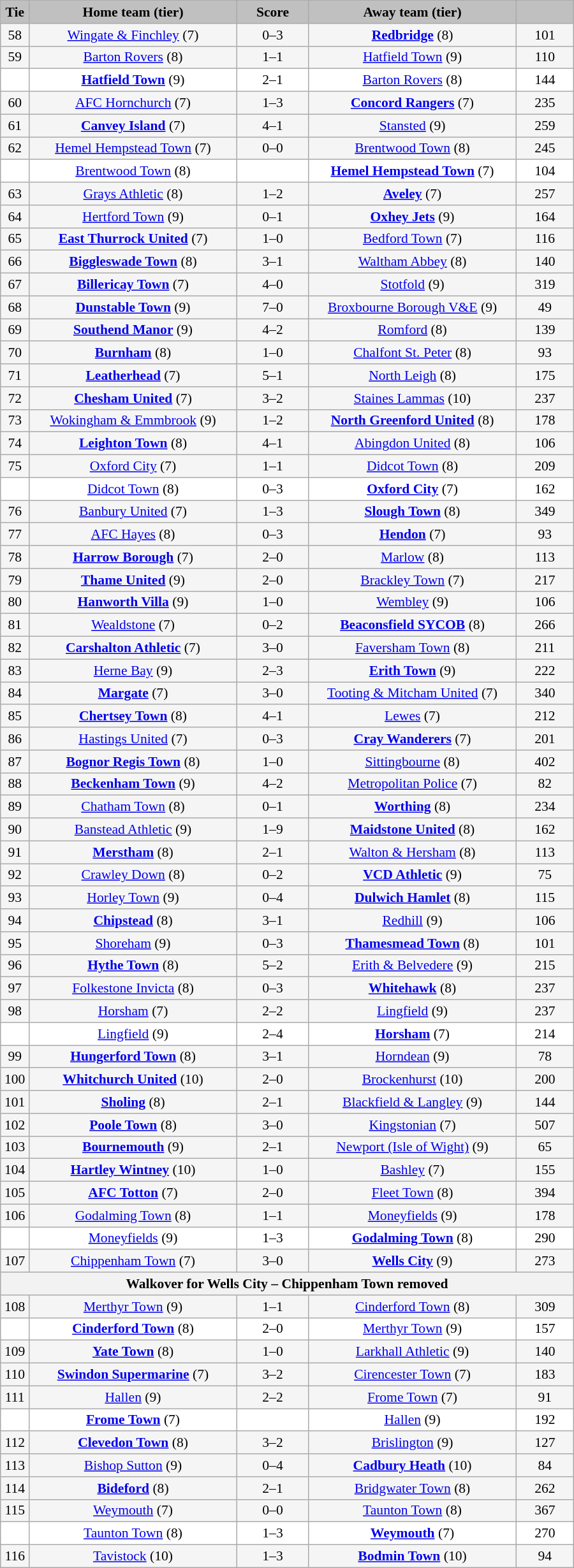<table class="wikitable" style="width: 600px; background:WhiteSmoke; text-align:center; font-size:90%">
<tr>
<td scope="col" style="width:  5.00%; background:silver;"><strong>Tie</strong></td>
<td scope="col" style="width: 36.25%; background:silver;"><strong>Home team (tier)</strong></td>
<td scope="col" style="width: 12.50%; background:silver;"><strong>Score</strong></td>
<td scope="col" style="width: 36.25%; background:silver;"><strong>Away team (tier)</strong></td>
<td scope="col" style="width: 10.00%; background:silver;"><strong></strong></td>
</tr>
<tr>
<td>58</td>
<td><a href='#'>Wingate & Finchley</a> (7)</td>
<td>0–3</td>
<td><strong><a href='#'>Redbridge</a></strong> (8)</td>
<td>101</td>
</tr>
<tr>
<td>59</td>
<td><a href='#'>Barton Rovers</a> (8)</td>
<td>1–1</td>
<td><a href='#'>Hatfield Town</a> (9)</td>
<td>110</td>
</tr>
<tr style="background:white;">
<td><em></em></td>
<td><strong><a href='#'>Hatfield Town</a></strong> (9)</td>
<td>2–1</td>
<td><a href='#'>Barton Rovers</a> (8)</td>
<td>144</td>
</tr>
<tr>
<td>60</td>
<td><a href='#'>AFC Hornchurch</a> (7)</td>
<td>1–3</td>
<td><strong><a href='#'>Concord Rangers</a></strong> (7)</td>
<td>235</td>
</tr>
<tr>
<td>61</td>
<td><strong><a href='#'>Canvey Island</a></strong> (7)</td>
<td>4–1</td>
<td><a href='#'>Stansted</a> (9)</td>
<td>259</td>
</tr>
<tr>
<td>62</td>
<td><a href='#'>Hemel Hempstead Town</a> (7)</td>
<td>0–0</td>
<td><a href='#'>Brentwood Town</a> (8)</td>
<td>245</td>
</tr>
<tr style="background:white;">
<td><em></em></td>
<td><a href='#'>Brentwood Town</a> (8)</td>
<td></td>
<td><strong><a href='#'>Hemel Hempstead Town</a></strong> (7)</td>
<td>104</td>
</tr>
<tr>
<td>63</td>
<td><a href='#'>Grays Athletic</a> (8)</td>
<td>1–2</td>
<td><strong><a href='#'>Aveley</a></strong> (7)</td>
<td>257</td>
</tr>
<tr>
<td>64</td>
<td><a href='#'>Hertford Town</a> (9)</td>
<td>0–1</td>
<td><strong><a href='#'>Oxhey Jets</a></strong> (9)</td>
<td>164</td>
</tr>
<tr>
<td>65</td>
<td><strong><a href='#'>East Thurrock United</a></strong> (7)</td>
<td>1–0</td>
<td><a href='#'>Bedford Town</a> (7)</td>
<td>116</td>
</tr>
<tr>
<td>66</td>
<td><strong><a href='#'>Biggleswade Town</a></strong> (8)</td>
<td>3–1</td>
<td><a href='#'>Waltham Abbey</a> (8)</td>
<td>140</td>
</tr>
<tr>
<td>67</td>
<td><strong><a href='#'>Billericay Town</a></strong> (7)</td>
<td>4–0</td>
<td><a href='#'>Stotfold</a> (9)</td>
<td>319</td>
</tr>
<tr>
<td>68</td>
<td><strong><a href='#'>Dunstable Town</a></strong> (9)</td>
<td>7–0</td>
<td><a href='#'>Broxbourne Borough V&E</a> (9)</td>
<td>49</td>
</tr>
<tr>
<td>69</td>
<td><strong><a href='#'>Southend Manor</a></strong> (9)</td>
<td>4–2</td>
<td><a href='#'>Romford</a> (8)</td>
<td>139</td>
</tr>
<tr>
<td>70</td>
<td><strong><a href='#'>Burnham</a></strong> (8)</td>
<td>1–0</td>
<td><a href='#'>Chalfont St. Peter</a> (8)</td>
<td>93</td>
</tr>
<tr>
<td>71</td>
<td><strong><a href='#'>Leatherhead</a></strong> (7)</td>
<td>5–1</td>
<td><a href='#'>North Leigh</a> (8)</td>
<td>175</td>
</tr>
<tr>
<td>72</td>
<td><strong><a href='#'>Chesham United</a></strong> (7)</td>
<td>3–2</td>
<td><a href='#'>Staines Lammas</a> (10)</td>
<td>237</td>
</tr>
<tr>
<td>73</td>
<td><a href='#'>Wokingham & Emmbrook</a> (9)</td>
<td>1–2</td>
<td><strong><a href='#'>North Greenford United</a></strong> (8)</td>
<td>178</td>
</tr>
<tr>
<td>74</td>
<td><strong><a href='#'>Leighton Town</a></strong> (8)</td>
<td>4–1</td>
<td><a href='#'>Abingdon United</a> (8)</td>
<td>106</td>
</tr>
<tr>
<td>75</td>
<td><a href='#'>Oxford City</a> (7)</td>
<td>1–1</td>
<td><a href='#'>Didcot Town</a> (8)</td>
<td>209</td>
</tr>
<tr style="background:white;">
<td><em></em></td>
<td><a href='#'>Didcot Town</a> (8)</td>
<td>0–3</td>
<td><strong><a href='#'>Oxford City</a></strong> (7)</td>
<td>162</td>
</tr>
<tr>
<td>76</td>
<td><a href='#'>Banbury United</a> (7)</td>
<td>1–3</td>
<td><strong><a href='#'>Slough Town</a></strong> (8)</td>
<td>349</td>
</tr>
<tr>
<td>77</td>
<td><a href='#'>AFC Hayes</a> (8)</td>
<td>0–3</td>
<td><strong><a href='#'>Hendon</a></strong> (7)</td>
<td>93</td>
</tr>
<tr>
<td>78</td>
<td><strong><a href='#'>Harrow Borough</a></strong> (7)</td>
<td>2–0</td>
<td><a href='#'>Marlow</a> (8)</td>
<td>113</td>
</tr>
<tr>
<td>79</td>
<td><strong><a href='#'>Thame United</a></strong> (9)</td>
<td>2–0</td>
<td><a href='#'>Brackley Town</a> (7)</td>
<td>217</td>
</tr>
<tr>
<td>80</td>
<td><strong><a href='#'>Hanworth Villa</a></strong> (9)</td>
<td>1–0</td>
<td><a href='#'>Wembley</a> (9)</td>
<td>106</td>
</tr>
<tr>
<td>81</td>
<td><a href='#'>Wealdstone</a> (7)</td>
<td>0–2</td>
<td><strong><a href='#'>Beaconsfield SYCOB</a></strong> (8)</td>
<td>266</td>
</tr>
<tr>
<td>82</td>
<td><strong><a href='#'>Carshalton Athletic</a></strong> (7)</td>
<td>3–0</td>
<td><a href='#'>Faversham Town</a> (8)</td>
<td>211</td>
</tr>
<tr>
<td>83</td>
<td><a href='#'>Herne Bay</a> (9)</td>
<td>2–3</td>
<td><strong><a href='#'>Erith Town</a></strong> (9)</td>
<td>222</td>
</tr>
<tr>
<td>84</td>
<td><strong><a href='#'>Margate</a></strong> (7)</td>
<td>3–0</td>
<td><a href='#'>Tooting & Mitcham United</a> (7)</td>
<td>340</td>
</tr>
<tr>
<td>85</td>
<td><strong><a href='#'>Chertsey Town</a></strong> (8)</td>
<td>4–1</td>
<td><a href='#'>Lewes</a> (7)</td>
<td>212</td>
</tr>
<tr>
<td>86</td>
<td><a href='#'>Hastings United</a> (7)</td>
<td>0–3</td>
<td><strong><a href='#'>Cray Wanderers</a></strong> (7)</td>
<td>201</td>
</tr>
<tr>
<td>87</td>
<td><strong><a href='#'>Bognor Regis Town</a></strong> (8)</td>
<td>1–0</td>
<td><a href='#'>Sittingbourne</a> (8)</td>
<td>402</td>
</tr>
<tr>
<td>88</td>
<td><strong><a href='#'>Beckenham Town</a></strong> (9)</td>
<td>4–2</td>
<td><a href='#'>Metropolitan Police</a> (7)</td>
<td>82</td>
</tr>
<tr>
<td>89</td>
<td><a href='#'>Chatham Town</a> (8)</td>
<td>0–1</td>
<td><strong><a href='#'>Worthing</a></strong> (8)</td>
<td>234</td>
</tr>
<tr>
<td>90</td>
<td><a href='#'>Banstead Athletic</a> (9)</td>
<td>1–9</td>
<td><strong><a href='#'>Maidstone United</a></strong> (8)</td>
<td>162</td>
</tr>
<tr>
<td>91</td>
<td><strong><a href='#'>Merstham</a></strong> (8)</td>
<td>2–1</td>
<td><a href='#'>Walton & Hersham</a> (8)</td>
<td>113</td>
</tr>
<tr>
<td>92</td>
<td><a href='#'>Crawley Down</a> (8)</td>
<td>0–2</td>
<td><strong><a href='#'>VCD Athletic</a></strong> (9)</td>
<td>75</td>
</tr>
<tr>
<td>93</td>
<td><a href='#'>Horley Town</a> (9)</td>
<td>0–4</td>
<td><strong><a href='#'>Dulwich Hamlet</a></strong> (8)</td>
<td>115</td>
</tr>
<tr>
<td>94</td>
<td><strong><a href='#'>Chipstead</a></strong> (8)</td>
<td>3–1</td>
<td><a href='#'>Redhill</a> (9)</td>
<td>106</td>
</tr>
<tr>
<td>95</td>
<td><a href='#'>Shoreham</a> (9)</td>
<td>0–3</td>
<td><strong><a href='#'>Thamesmead Town</a></strong> (8)</td>
<td>101</td>
</tr>
<tr>
<td>96</td>
<td><strong><a href='#'>Hythe Town</a></strong> (8)</td>
<td>5–2</td>
<td><a href='#'>Erith & Belvedere</a> (9)</td>
<td>215</td>
</tr>
<tr>
<td>97</td>
<td><a href='#'>Folkestone Invicta</a> (8)</td>
<td>0–3</td>
<td><strong><a href='#'>Whitehawk</a></strong> (8)</td>
<td>237</td>
</tr>
<tr>
<td>98</td>
<td><a href='#'>Horsham</a> (7)</td>
<td>2–2</td>
<td><a href='#'>Lingfield</a> (9)</td>
<td>237</td>
</tr>
<tr style="background:white;">
<td><em></em></td>
<td><a href='#'>Lingfield</a> (9)</td>
<td>2–4 </td>
<td><strong><a href='#'>Horsham</a></strong> (7)</td>
<td>214</td>
</tr>
<tr>
<td>99</td>
<td><strong><a href='#'>Hungerford Town</a></strong> (8)</td>
<td>3–1</td>
<td><a href='#'>Horndean</a> (9)</td>
<td>78</td>
</tr>
<tr>
<td>100</td>
<td><strong><a href='#'>Whitchurch United</a></strong> (10)</td>
<td>2–0</td>
<td><a href='#'>Brockenhurst</a> (10)</td>
<td>200</td>
</tr>
<tr>
<td>101</td>
<td><strong><a href='#'>Sholing</a></strong> (8)</td>
<td>2–1</td>
<td><a href='#'>Blackfield & Langley</a> (9)</td>
<td>144</td>
</tr>
<tr>
<td>102</td>
<td><strong><a href='#'>Poole Town</a></strong> (8)</td>
<td>3–0</td>
<td><a href='#'>Kingstonian</a> (7)</td>
<td>507</td>
</tr>
<tr>
<td>103</td>
<td><strong><a href='#'>Bournemouth</a></strong> (9)</td>
<td>2–1</td>
<td><a href='#'>Newport (Isle of Wight)</a> (9)</td>
<td>65</td>
</tr>
<tr>
<td>104</td>
<td><strong><a href='#'>Hartley Wintney</a></strong> (10)</td>
<td>1–0</td>
<td><a href='#'>Bashley</a> (7)</td>
<td>155</td>
</tr>
<tr>
<td>105</td>
<td><strong><a href='#'>AFC Totton</a></strong> (7)</td>
<td>2–0</td>
<td><a href='#'>Fleet Town</a> (8)</td>
<td>394</td>
</tr>
<tr>
<td>106</td>
<td><a href='#'>Godalming Town</a> (8)</td>
<td>1–1</td>
<td><a href='#'>Moneyfields</a> (9)</td>
<td>178</td>
</tr>
<tr style="background:white;">
<td><em></em></td>
<td><a href='#'>Moneyfields</a> (9)</td>
<td>1–3</td>
<td><strong><a href='#'>Godalming Town</a></strong> (8)</td>
<td>290</td>
</tr>
<tr>
<td>107</td>
<td><a href='#'>Chippenham Town</a> (7)</td>
<td>3–0</td>
<td><strong><a href='#'>Wells City</a></strong> (9)</td>
<td>273</td>
</tr>
<tr>
<th colspan="5">Walkover for Wells City – Chippenham Town removed</th>
</tr>
<tr>
<td>108</td>
<td><a href='#'>Merthyr Town</a> (9)</td>
<td>1–1</td>
<td><a href='#'>Cinderford Town</a> (8)</td>
<td>309</td>
</tr>
<tr style="background:white;">
<td><em></em></td>
<td><strong><a href='#'>Cinderford Town</a></strong> (8)</td>
<td>2–0 </td>
<td><a href='#'>Merthyr Town</a> (9)</td>
<td>157</td>
</tr>
<tr>
<td>109</td>
<td><strong><a href='#'>Yate Town</a></strong> (8)</td>
<td>1–0</td>
<td><a href='#'>Larkhall Athletic</a> (9)</td>
<td>140</td>
</tr>
<tr>
<td>110</td>
<td><strong><a href='#'>Swindon Supermarine</a></strong> (7)</td>
<td>3–2</td>
<td><a href='#'>Cirencester Town</a> (7)</td>
<td>183</td>
</tr>
<tr>
<td>111</td>
<td><a href='#'>Hallen</a> (9)</td>
<td>2–2</td>
<td><a href='#'>Frome Town</a> (7)</td>
<td>91</td>
</tr>
<tr style="background:white;">
<td><em></em></td>
<td><strong><a href='#'>Frome Town</a></strong> (7)</td>
<td></td>
<td><a href='#'>Hallen</a> (9)</td>
<td>192</td>
</tr>
<tr>
<td>112</td>
<td><strong><a href='#'>Clevedon Town</a></strong> (8)</td>
<td>3–2</td>
<td><a href='#'>Brislington</a> (9)</td>
<td>127</td>
</tr>
<tr>
<td>113</td>
<td><a href='#'>Bishop Sutton</a> (9)</td>
<td>0–4</td>
<td><strong><a href='#'>Cadbury Heath</a></strong> (10)</td>
<td>84</td>
</tr>
<tr>
<td>114</td>
<td><strong><a href='#'>Bideford</a></strong> (8)</td>
<td>2–1</td>
<td><a href='#'>Bridgwater Town</a> (8)</td>
<td>262</td>
</tr>
<tr>
<td>115</td>
<td><a href='#'>Weymouth</a> (7)</td>
<td>0–0</td>
<td><a href='#'>Taunton Town</a> (8)</td>
<td>367</td>
</tr>
<tr style="background:white;">
<td><em></em></td>
<td><a href='#'>Taunton Town</a> (8)</td>
<td>1–3</td>
<td><strong><a href='#'>Weymouth</a></strong> (7)</td>
<td>270</td>
</tr>
<tr>
<td>116</td>
<td><a href='#'>Tavistock</a> (10)</td>
<td>1–3</td>
<td><strong><a href='#'>Bodmin Town</a></strong> (10)</td>
<td>94</td>
</tr>
</table>
